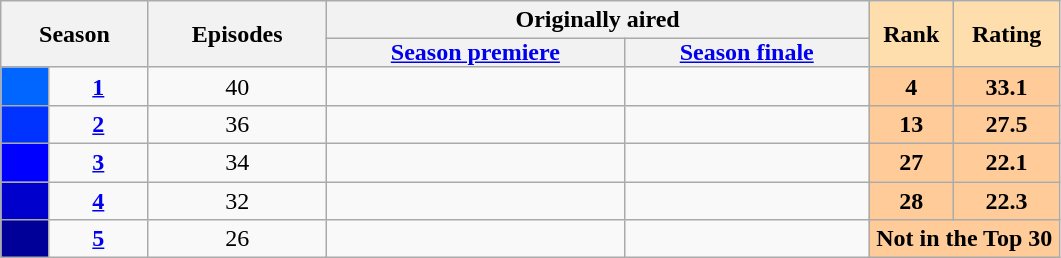<table class="wikitable" style="text-align:center">
<tr>
<th style="padding: 0 8px;" colspan="2" rowspan="2">Season</th>
<th style="padding: 0 8px;" rowspan="2">Episodes</th>
<th colspan="2">Originally aired</th>
<th style="width:8%; background:#ffdead;" rowspan="2">Rank</th>
<th style="width:10%; background:#ffdead;" rowspan="2">Rating<br></th>
</tr>
<tr>
<th style="padding: 0 8px;"><a href='#'>Season premiere</a></th>
<th style="padding: 0 8px;"><a href='#'>Season finale</a></th>
</tr>
<tr>
<td style="background: #0066FF;"></td>
<td><strong><a href='#'>1</a></strong></td>
<td>40</td>
<td></td>
<td></td>
<td style="background:#fc9;"><strong>4</strong></td>
<td style="background:#fc9;"><strong>33.1</strong></td>
</tr>
<tr>
<td style="background: #0033FF;"></td>
<td><strong><a href='#'>2</a></strong></td>
<td>36</td>
<td style="padding: 0px 8px"></td>
<td style="padding: 0px 8px"></td>
<td style="background:#fc9;"><strong>13</strong></td>
<td style="background:#fc9;"><strong>27.5</strong></td>
</tr>
<tr>
<td style="background: #0000FF;"></td>
<td><strong><a href='#'>3</a></strong></td>
<td>34</td>
<td style="padding: 0px 8px"></td>
<td style="padding: 0px 8px"></td>
<td style="background:#fc9;"><strong>27</strong></td>
<td style="background:#fc9;"><strong>22.1</strong></td>
</tr>
<tr>
<td style="background: #0000CC;"></td>
<td><strong><a href='#'>4</a></strong></td>
<td>32</td>
<td style="padding: 0px 8px"></td>
<td style="padding: 0px 8px"></td>
<td style="background:#fc9;"><strong>28</strong></td>
<td style="background:#fc9;"><strong>22.3</strong></td>
</tr>
<tr>
<td style="background: #000099;"></td>
<td><strong><a href='#'>5</a></strong></td>
<td>26</td>
<td style="padding: 0px 8px"></td>
<td style="padding: 0px 8px"></td>
<td style="background:#fc9;" colspan="4"><strong>Not in the Top 30</strong></td>
</tr>
</table>
